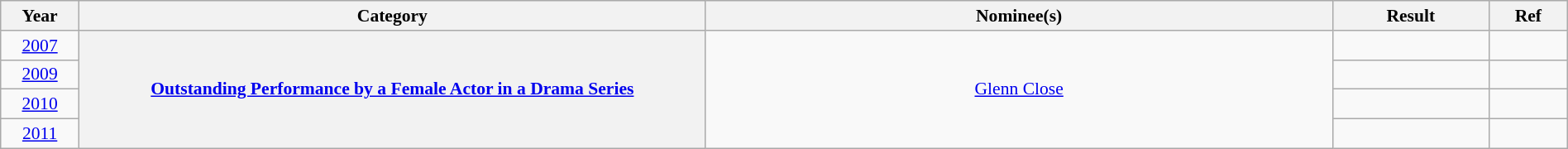<table class="wikitable plainrowheaders" style="font-size: 90%; text-align:center" width=100%>
<tr>
<th scope="col" width="5%">Year</th>
<th scope="col" width="40%">Category</th>
<th scope="col" width="40%">Nominee(s)</th>
<th scope="col" width="10%">Result</th>
<th scope="col" width="5%">Ref</th>
</tr>
<tr>
<td><a href='#'>2007</a></td>
<th scope="row" style="text-align:center" rowspan="4"><a href='#'>Outstanding Performance by a Female Actor in a Drama Series</a></th>
<td rowspan="4"><a href='#'>Glenn Close</a> </td>
<td></td>
<td></td>
</tr>
<tr>
<td><a href='#'>2009</a></td>
<td></td>
<td></td>
</tr>
<tr>
<td><a href='#'>2010</a></td>
<td></td>
<td></td>
</tr>
<tr>
<td><a href='#'>2011</a></td>
<td></td>
<td></td>
</tr>
</table>
